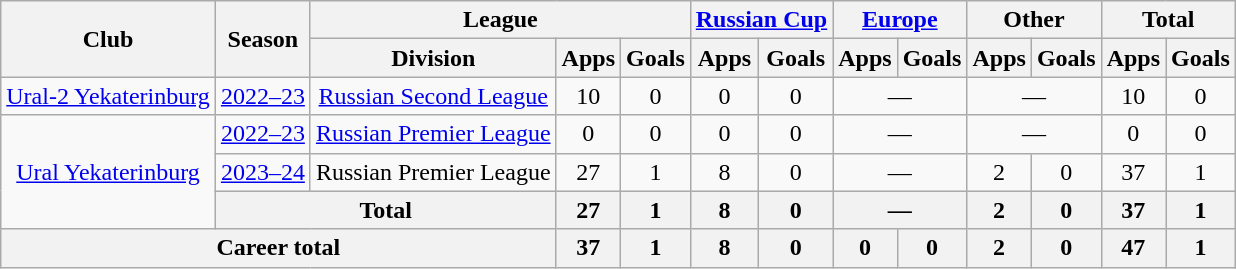<table class="wikitable" style="text-align: center;">
<tr>
<th rowspan=2>Club</th>
<th rowspan=2>Season</th>
<th colspan=3>League</th>
<th colspan=2><a href='#'>Russian Cup</a></th>
<th colspan=2><a href='#'>Europe</a></th>
<th colspan=2>Other</th>
<th colspan=2>Total</th>
</tr>
<tr>
<th>Division</th>
<th>Apps</th>
<th>Goals</th>
<th>Apps</th>
<th>Goals</th>
<th>Apps</th>
<th>Goals</th>
<th>Apps</th>
<th>Goals</th>
<th>Apps</th>
<th>Goals</th>
</tr>
<tr>
<td><a href='#'>Ural-2 Yekaterinburg</a></td>
<td><a href='#'>2022–23</a></td>
<td><a href='#'>Russian Second League</a></td>
<td>10</td>
<td>0</td>
<td>0</td>
<td>0</td>
<td colspan=2>—</td>
<td colspan=2>—</td>
<td>10</td>
<td>0</td>
</tr>
<tr>
<td rowspan="3"><a href='#'>Ural Yekaterinburg</a></td>
<td><a href='#'>2022–23</a></td>
<td><a href='#'>Russian Premier League</a></td>
<td>0</td>
<td>0</td>
<td>0</td>
<td>0</td>
<td colspan=2>—</td>
<td colspan=2>—</td>
<td>0</td>
<td>0</td>
</tr>
<tr>
<td><a href='#'>2023–24</a></td>
<td>Russian Premier League</td>
<td>27</td>
<td>1</td>
<td>8</td>
<td>0</td>
<td colspan=2>—</td>
<td>2</td>
<td>0</td>
<td>37</td>
<td>1</td>
</tr>
<tr>
<th colspan=2>Total</th>
<th>27</th>
<th>1</th>
<th>8</th>
<th>0</th>
<th colspan=2>—</th>
<th>2</th>
<th>0</th>
<th>37</th>
<th>1</th>
</tr>
<tr>
<th colspan=3>Career total</th>
<th>37</th>
<th>1</th>
<th>8</th>
<th>0</th>
<th>0</th>
<th>0</th>
<th>2</th>
<th>0</th>
<th>47</th>
<th>1</th>
</tr>
</table>
